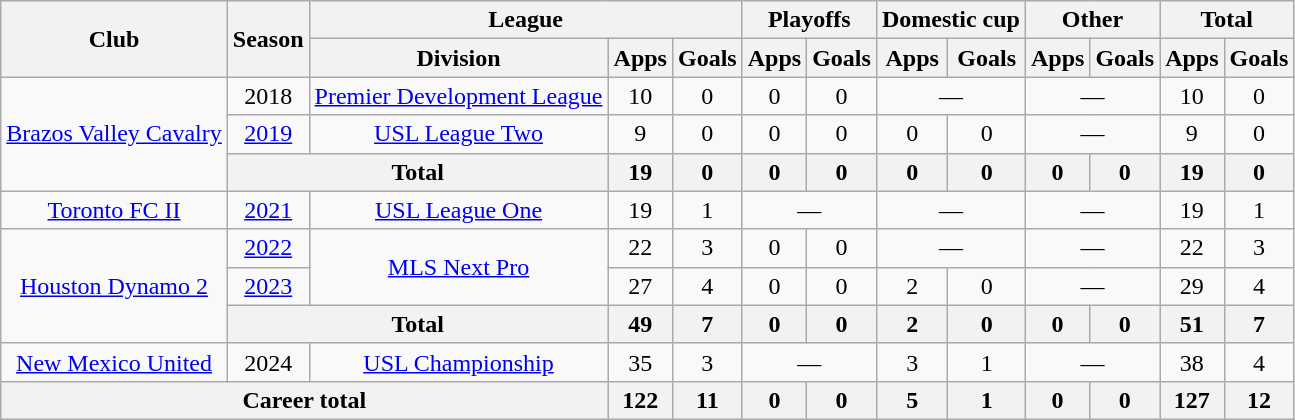<table class=wikitable style="text-align: center;">
<tr>
<th rowspan=2>Club</th>
<th rowspan=2>Season</th>
<th colspan=3>League</th>
<th colspan=2>Playoffs</th>
<th colspan=2>Domestic cup</th>
<th colspan=2>Other</th>
<th colspan=2>Total</th>
</tr>
<tr>
<th>Division</th>
<th>Apps</th>
<th>Goals</th>
<th>Apps</th>
<th>Goals</th>
<th>Apps</th>
<th>Goals</th>
<th>Apps</th>
<th>Goals</th>
<th>Apps</th>
<th>Goals</th>
</tr>
<tr>
<td rowspan=3><a href='#'>Brazos Valley Cavalry</a></td>
<td>2018</td>
<td><a href='#'>Premier Development League</a></td>
<td>10</td>
<td>0</td>
<td>0</td>
<td>0</td>
<td colspan=2>—</td>
<td colspan=2>—</td>
<td>10</td>
<td>0</td>
</tr>
<tr>
<td><a href='#'>2019</a></td>
<td><a href='#'>USL League Two</a></td>
<td>9</td>
<td>0</td>
<td>0</td>
<td>0</td>
<td>0</td>
<td>0</td>
<td colspan=2>—</td>
<td>9</td>
<td>0</td>
</tr>
<tr>
<th colspan="2">Total</th>
<th>19</th>
<th>0</th>
<th>0</th>
<th>0</th>
<th>0</th>
<th>0</th>
<th>0</th>
<th>0</th>
<th>19</th>
<th>0</th>
</tr>
<tr>
<td><a href='#'>Toronto FC II</a></td>
<td><a href='#'>2021</a></td>
<td><a href='#'>USL League One</a></td>
<td>19</td>
<td>1</td>
<td colspan=2>—</td>
<td colspan=2>—</td>
<td colspan=2>—</td>
<td>19</td>
<td>1</td>
</tr>
<tr>
<td rowspan=3><a href='#'>Houston Dynamo 2</a></td>
<td><a href='#'>2022</a></td>
<td rowspan=2><a href='#'>MLS Next Pro</a></td>
<td>22</td>
<td>3</td>
<td>0</td>
<td>0</td>
<td colspan=2>—</td>
<td colspan=2>—</td>
<td>22</td>
<td>3</td>
</tr>
<tr>
<td><a href='#'>2023</a></td>
<td>27</td>
<td>4</td>
<td>0</td>
<td>0</td>
<td>2</td>
<td>0</td>
<td colspan=2>—</td>
<td>29</td>
<td>4</td>
</tr>
<tr>
<th colspan="2">Total</th>
<th>49</th>
<th>7</th>
<th>0</th>
<th>0</th>
<th>2</th>
<th>0</th>
<th>0</th>
<th>0</th>
<th>51</th>
<th>7</th>
</tr>
<tr>
<td><a href='#'>New Mexico United</a></td>
<td>2024</td>
<td><a href='#'>USL Championship</a></td>
<td>35</td>
<td>3</td>
<td colspan=2>—</td>
<td>3</td>
<td>1</td>
<td colspan=2>—</td>
<td>38</td>
<td>4</td>
</tr>
<tr>
<th colspan=3>Career total</th>
<th>122</th>
<th>11</th>
<th>0</th>
<th>0</th>
<th>5</th>
<th>1</th>
<th>0</th>
<th>0</th>
<th>127</th>
<th>12</th>
</tr>
</table>
